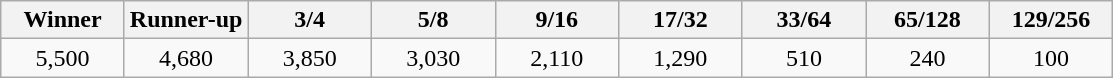<table class="wikitable">
<tr>
<th width=75>Winner</th>
<th width=75>Runner-up</th>
<th width=75>3/4</th>
<th width=75>5/8</th>
<th width=75>9/16</th>
<th width=75>17/32</th>
<th width=75>33/64</th>
<th width=75>65/128</th>
<th width=75>129/256</th>
</tr>
<tr>
<td align=center>5,500</td>
<td align=center>4,680</td>
<td align=center>3,850</td>
<td align=center>3,030</td>
<td align=center>2,110</td>
<td align=center>1,290</td>
<td align=center>510</td>
<td align=center>240</td>
<td align=center>100</td>
</tr>
</table>
